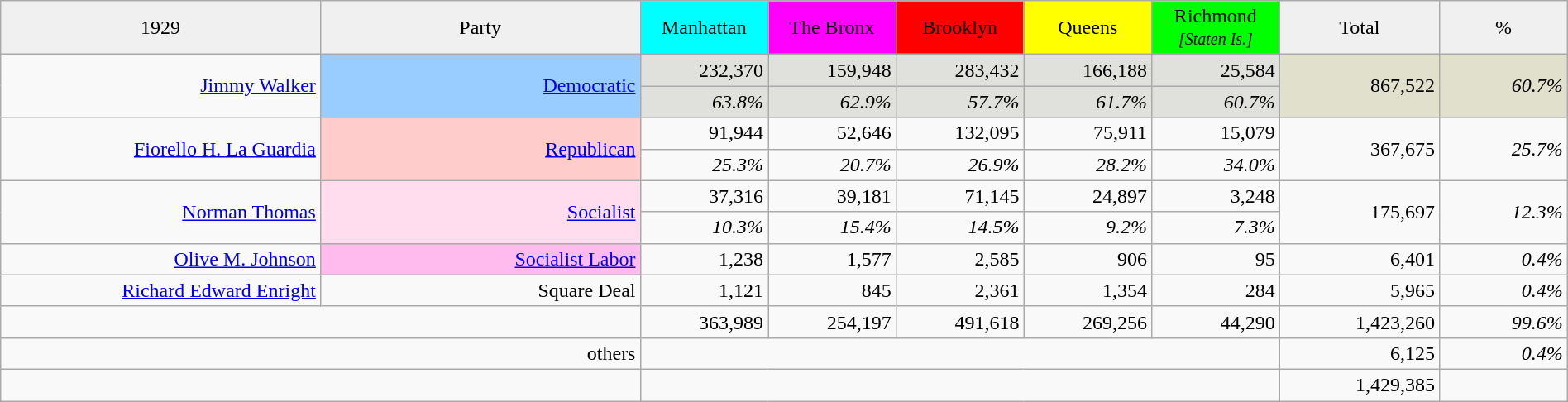<table class="wikitable" style="width:100%; text-align:right;">
<tr style="text-align:center;">
<td style="width:20%; background:#f0f0f0;">1929</td>
<td style="width:20%; background:#f0f0f0;">Party</td>
<td style="width:8%; background:aqua;">Manhattan</td>
<td style="width:8%; background:magenta;">The Bronx</td>
<td style="width:8%; background:red;">Brooklyn</td>
<td style="width:8%; background:yellow;">Queens</td>
<td style="width:8%; background:lime;">Richmond <small><em>[Staten Is.]</em></small></td>
<td style="width:10%; background:#f0f0f0;">Total</td>
<td style="width:8%; background:#f0f0f0;">%</td>
</tr>
<tr>
<td rowspan="2"><a href='#'>Jimmy Walker</a></td>
<td rowspan="2" style="background:#9cf;"><a href='#'>Democratic</a></td>
<td style="background:#e0e0dd;">232,370</td>
<td style="background:#e0e0dd;">159,948</td>
<td style="background:#e0e0dd;">283,432</td>
<td style="background:#e0e0dd;">166,188</td>
<td style="background:#e0e0dd;">25,584</td>
<td rowspan="2" style="background:#e0e0cc;">867,522</td>
<td rowspan="2" style="background:#e0e0cc;"><em>60.7%</em></td>
</tr>
<tr style="background:#e0e0dd;">
<td><em>63.8%</em></td>
<td style="background:#e0e0dd;"><em>62.9%</em></td>
<td style="background:#e0e0dd;"><em>57.7%</em></td>
<td style="background:#e0e0dd;"><em>61.7%</em></td>
<td style="background:#e0e0dd;"><em>60.7%</em></td>
</tr>
<tr>
<td rowspan="2"><a href='#'>Fiorello H. La Guardia</a></td>
<td rowspan="2" style="background:#fcc;"><a href='#'>Republican</a></td>
<td>91,944</td>
<td>52,646</td>
<td>132,095</td>
<td>75,911</td>
<td>15,079</td>
<td rowspan="2">367,675</td>
<td rowspan="2"><em>25.7%</em></td>
</tr>
<tr>
<td><em>25.3%</em></td>
<td><em>20.7%</em></td>
<td><em>26.9%</em></td>
<td><em>28.2%</em></td>
<td><em>34.0%</em></td>
</tr>
<tr>
<td rowspan="2"><a href='#'>Norman Thomas</a></td>
<td rowspan="2" style="background:#fde;"><a href='#'>Socialist</a></td>
<td>37,316</td>
<td>39,181</td>
<td>71,145</td>
<td>24,897</td>
<td>3,248</td>
<td rowspan="2">175,697</td>
<td rowspan="2"><em>12.3%</em></td>
</tr>
<tr>
<td><em>10.3%</em></td>
<td><em>15.4%</em></td>
<td><em>14.5%</em></td>
<td><em>9.2%</em></td>
<td><em>7.3%</em></td>
</tr>
<tr>
<td><a href='#'>Olive M. Johnson</a></td>
<td style="background:#fbe;"><a href='#'>Socialist Labor</a></td>
<td>1,238</td>
<td>1,577</td>
<td>2,585</td>
<td>906</td>
<td>95</td>
<td>6,401</td>
<td><em>0.4%</em></td>
</tr>
<tr>
<td><a href='#'>Richard Edward Enright</a></td>
<td>Square Deal</td>
<td>1,121</td>
<td>845</td>
<td>2,361</td>
<td>1,354</td>
<td>284</td>
<td>5,965</td>
<td><em>0.4%</em></td>
</tr>
<tr>
<td colspan="2"></td>
<td>363,989</td>
<td>254,197</td>
<td>491,618</td>
<td>269,256</td>
<td>44,290</td>
<td>1,423,260</td>
<td><em>99.6%</em></td>
</tr>
<tr>
<td colspan="2">others</td>
<td colspan="5"> </td>
<td>6,125</td>
<td><em>0.4%</em></td>
</tr>
<tr>
<td colspan="2"></td>
<td colspan="5"> </td>
<td>1,429,385</td>
<td></td>
</tr>
</table>
